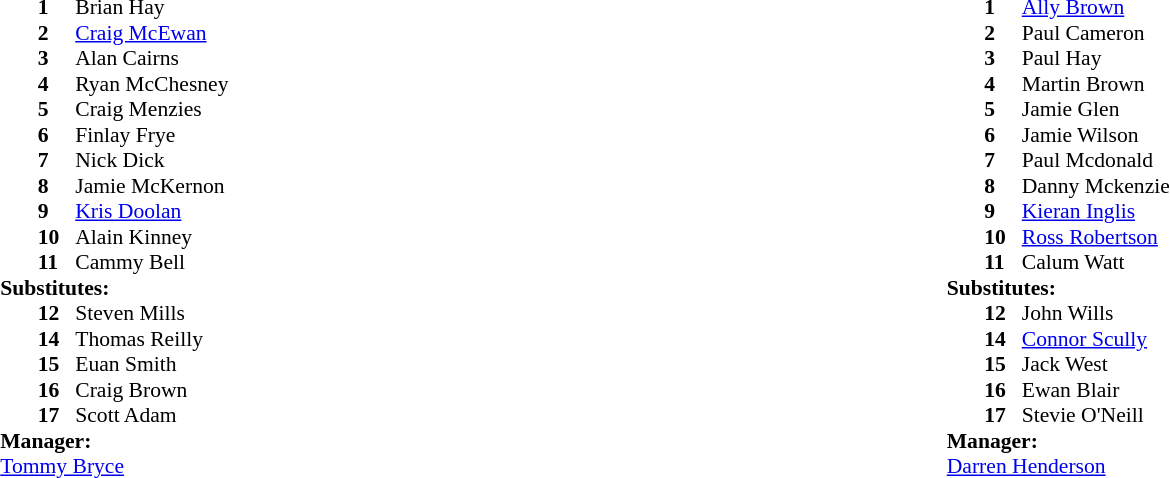<table width="100%">
<tr>
<td valign="top" width="50%"><br><table style="font-size: 90%" cellspacing="0" cellpadding="0" align="center">
<tr>
<th width="25"></th>
<th width="25"></th>
<th width="200"></th>
<th></th>
</tr>
<tr>
<td></td>
<td><strong>1</strong></td>
<td>Brian Hay</td>
</tr>
<tr>
<td></td>
<td><strong>2</strong></td>
<td><a href='#'>Craig McEwan</a></td>
</tr>
<tr>
<td></td>
<td><strong>3</strong></td>
<td>Alan Cairns </td>
</tr>
<tr>
<td></td>
<td><strong>4</strong></td>
<td>Ryan McChesney</td>
</tr>
<tr>
<td></td>
<td><strong>5</strong></td>
<td>Craig Menzies</td>
</tr>
<tr>
<td></td>
<td><strong>6</strong></td>
<td>Finlay Frye</td>
</tr>
<tr>
<td></td>
<td><strong>7</strong></td>
<td>Nick Dick</td>
</tr>
<tr>
<td></td>
<td><strong>8</strong></td>
<td>Jamie McKernon</td>
</tr>
<tr>
<td></td>
<td><strong>9</strong></td>
<td><a href='#'>Kris Doolan</a> </td>
</tr>
<tr>
<td></td>
<td><strong>10</strong></td>
<td>Alain Kinney</td>
</tr>
<tr>
<td></td>
<td><strong>11</strong></td>
<td>Cammy Bell </td>
</tr>
<tr>
<td colspan=3><strong>Substitutes:</strong></td>
</tr>
<tr>
<td></td>
<td><strong>12</strong></td>
<td>Steven Mills </td>
</tr>
<tr>
<td></td>
<td><strong>14</strong></td>
<td>Thomas Reilly </td>
</tr>
<tr>
<td></td>
<td><strong>15</strong></td>
<td>Euan Smith </td>
</tr>
<tr>
<td></td>
<td><strong>16</strong></td>
<td>Craig Brown</td>
</tr>
<tr>
<td></td>
<td><strong>17</strong></td>
<td>Scott Adam</td>
</tr>
<tr>
<td colspan=3><strong>Manager:</strong></td>
</tr>
<tr>
<td colspan="4"><a href='#'>Tommy Bryce</a></td>
</tr>
</table>
</td>
<td valign="top" width="50%"><br><table style="font-size: 90%" cellspacing="0" cellpadding="0" align="center">
<tr>
<th width="25"></th>
<th width="25"></th>
<th width="200"></th>
<th></th>
</tr>
<tr>
<td></td>
<td><strong>1</strong></td>
<td><a href='#'>Ally Brown</a></td>
</tr>
<tr>
<td></td>
<td><strong>2</strong></td>
<td>Paul Cameron</td>
</tr>
<tr>
<td></td>
<td><strong>3</strong></td>
<td>Paul Hay</td>
</tr>
<tr>
<td></td>
<td><strong>4</strong></td>
<td>Martin Brown</td>
</tr>
<tr>
<td></td>
<td><strong>5</strong></td>
<td>Jamie Glen</td>
</tr>
<tr>
<td></td>
<td><strong>6</strong></td>
<td>Jamie Wilson </td>
</tr>
<tr>
<td></td>
<td><strong>7</strong></td>
<td>Paul Mcdonald</td>
</tr>
<tr>
<td></td>
<td><strong>8</strong></td>
<td>Danny Mckenzie</td>
</tr>
<tr>
<td></td>
<td><strong>9</strong></td>
<td><a href='#'>Kieran Inglis</a></td>
</tr>
<tr>
<td></td>
<td><strong>10</strong></td>
<td><a href='#'>Ross Robertson</a> </td>
</tr>
<tr>
<td></td>
<td><strong>11</strong></td>
<td>Calum Watt </td>
</tr>
<tr>
<td colspan=3><strong>Substitutes:</strong></td>
</tr>
<tr>
<td></td>
<td><strong>12</strong></td>
<td>John Wills </td>
</tr>
<tr>
<td></td>
<td><strong>14</strong></td>
<td><a href='#'>Connor Scully</a> </td>
</tr>
<tr>
<td></td>
<td><strong>15</strong></td>
<td>Jack West </td>
</tr>
<tr>
<td></td>
<td><strong>16</strong></td>
<td>Ewan Blair</td>
</tr>
<tr>
<td></td>
<td><strong>17</strong></td>
<td>Stevie O'Neill</td>
</tr>
<tr>
<td colspan=3><strong>Manager:</strong></td>
</tr>
<tr>
<td colspan="4"><a href='#'>Darren Henderson</a></td>
</tr>
</table>
</td>
</tr>
</table>
